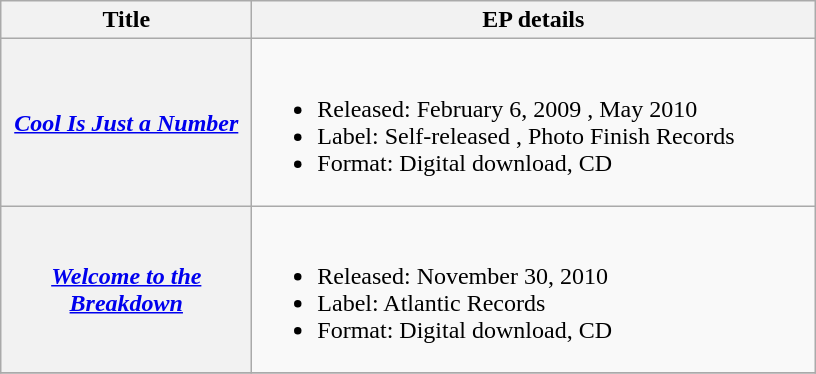<table class="wikitable plainrowheaders">
<tr>
<th scope="col" style="width:10em;">Title</th>
<th scope="col" style="width:23em;">EP details</th>
</tr>
<tr>
<th scope="row"><em><a href='#'>Cool Is Just a Number</a></em></th>
<td><br><ul><li>Released: February 6, 2009 , May 2010 </li><li>Label: Self-released , Photo Finish Records </li><li>Format: Digital download, CD</li></ul></td>
</tr>
<tr>
<th scope="row"><em><a href='#'>Welcome to the Breakdown</a></em></th>
<td><br><ul><li>Released: November 30, 2010</li><li>Label: Atlantic Records</li><li>Format: Digital download, CD</li></ul></td>
</tr>
<tr>
</tr>
</table>
